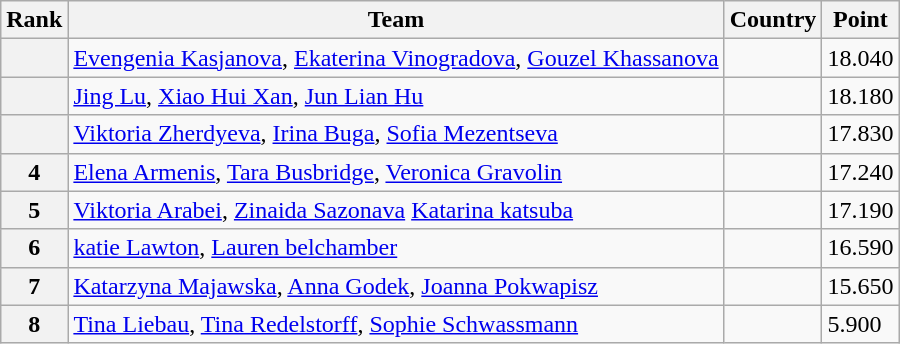<table class="wikitable sortable">
<tr>
<th>Rank</th>
<th>Team</th>
<th>Country</th>
<th>Point</th>
</tr>
<tr>
<th></th>
<td><a href='#'>Evengenia Kasjanova</a>, <a href='#'>Ekaterina Vinogradova</a>, <a href='#'>Gouzel Khassanova</a></td>
<td></td>
<td>18.040</td>
</tr>
<tr>
<th></th>
<td><a href='#'>Jing Lu</a>,  <a href='#'>Xiao Hui Xan</a>, <a href='#'>Jun Lian Hu</a></td>
<td></td>
<td>18.180</td>
</tr>
<tr>
<th></th>
<td><a href='#'>Viktoria Zherdyeva</a>, <a href='#'>Irina Buga</a>, <a href='#'>Sofia Mezentseva</a></td>
<td></td>
<td>17.830</td>
</tr>
<tr>
<th>4</th>
<td><a href='#'>Elena Armenis</a>, <a href='#'>Tara Busbridge</a>, <a href='#'>Veronica Gravolin</a></td>
<td></td>
<td>17.240</td>
</tr>
<tr>
<th>5</th>
<td><a href='#'>Viktoria Arabei</a>, <a href='#'>Zinaida Sazonava</a> <a href='#'>Katarina katsuba</a></td>
<td></td>
<td>17.190</td>
</tr>
<tr>
<th>6</th>
<td><a href='#'>katie Lawton</a>, <a href='#'>Lauren belchamber</a></td>
<td></td>
<td>16.590</td>
</tr>
<tr>
<th>7</th>
<td><a href='#'>Katarzyna Majawska</a>, <a href='#'>Anna Godek</a>, <a href='#'>Joanna Pokwapisz</a></td>
<td></td>
<td>15.650</td>
</tr>
<tr>
<th>8</th>
<td><a href='#'>Tina Liebau</a>, <a href='#'>Tina Redelstorff</a>, <a href='#'>Sophie Schwassmann</a></td>
<td></td>
<td>5.900</td>
</tr>
</table>
